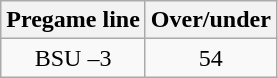<table class="wikitable">
<tr align="center">
<th style=>Pregame line</th>
<th style=>Over/under</th>
</tr>
<tr align="center">
<td>BSU –3</td>
<td>54</td>
</tr>
</table>
